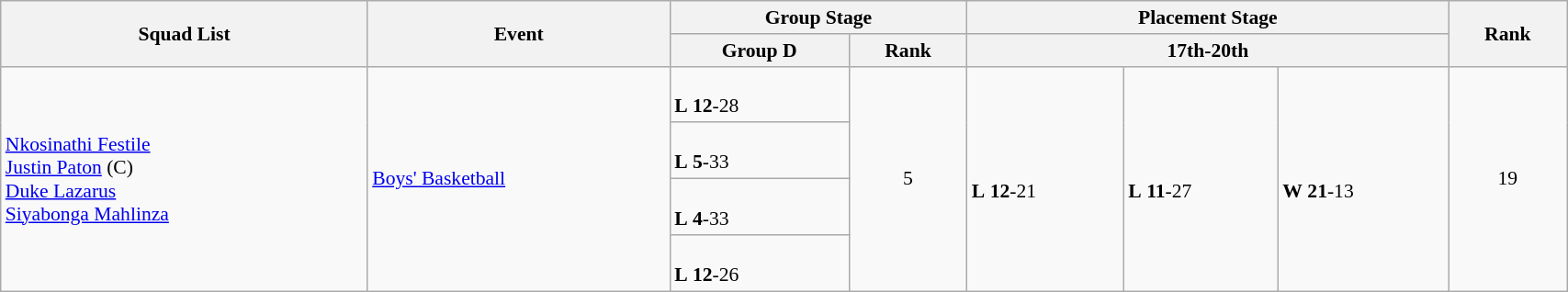<table class="wikitable" width="90%" style="text-align:left; font-size:90%">
<tr>
<th rowspan="2">Squad List</th>
<th rowspan="2">Event</th>
<th colspan="2">Group Stage</th>
<th colspan="3">Placement Stage</th>
<th rowspan="2">Rank</th>
</tr>
<tr>
<th>Group D</th>
<th>Rank</th>
<th colspan="3">17th-20th</th>
</tr>
<tr>
<td rowspan="4"><a href='#'>Nkosinathi Festile</a><br><a href='#'>Justin Paton</a> (C)<br><a href='#'>Duke Lazarus</a><br><a href='#'>Siyabonga Mahlinza</a></td>
<td rowspan="4"><a href='#'>Boys' Basketball</a></td>
<td><br> <strong>L</strong> <strong>12</strong>-28</td>
<td rowspan="4" align=center>5</td>
<td rowspan="4"> <br> <strong>L</strong> <strong>12</strong>-21</td>
<td rowspan="4"> <br> <strong>L</strong> <strong>11</strong>-27</td>
<td rowspan="4"> <br> <strong>W</strong> <strong>21</strong>-13</td>
<td rowspan="4" align="center">19</td>
</tr>
<tr>
<td><br> <strong>L</strong> <strong>5</strong>-33</td>
</tr>
<tr>
<td><br> <strong>L</strong> <strong>4</strong>-33</td>
</tr>
<tr>
<td><br> <strong>L</strong> <strong>12</strong>-26</td>
</tr>
</table>
